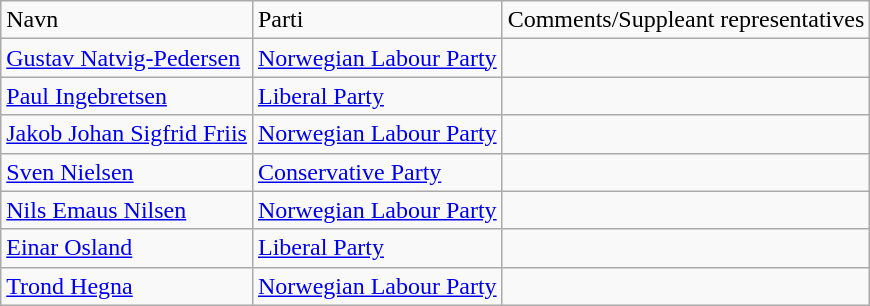<table class="wikitable">
<tr>
<td>Navn</td>
<td>Parti</td>
<td>Comments/Suppleant representatives</td>
</tr>
<tr>
<td><a href='#'>Gustav Natvig-Pedersen</a></td>
<td><a href='#'>Norwegian Labour Party</a></td>
<td></td>
</tr>
<tr>
<td><a href='#'>Paul Ingebretsen</a></td>
<td><a href='#'>Liberal Party</a></td>
<td></td>
</tr>
<tr>
<td><a href='#'>Jakob Johan Sigfrid Friis</a></td>
<td><a href='#'>Norwegian Labour Party</a></td>
<td></td>
</tr>
<tr>
<td><a href='#'>Sven Nielsen</a></td>
<td><a href='#'>Conservative Party</a></td>
<td></td>
</tr>
<tr>
<td><a href='#'>Nils Emaus Nilsen</a></td>
<td><a href='#'>Norwegian Labour Party</a></td>
<td></td>
</tr>
<tr>
<td><a href='#'>Einar Osland</a></td>
<td><a href='#'>Liberal Party</a></td>
<td></td>
</tr>
<tr>
<td><a href='#'>Trond Hegna</a></td>
<td><a href='#'>Norwegian Labour Party</a></td>
<td></td>
</tr>
</table>
